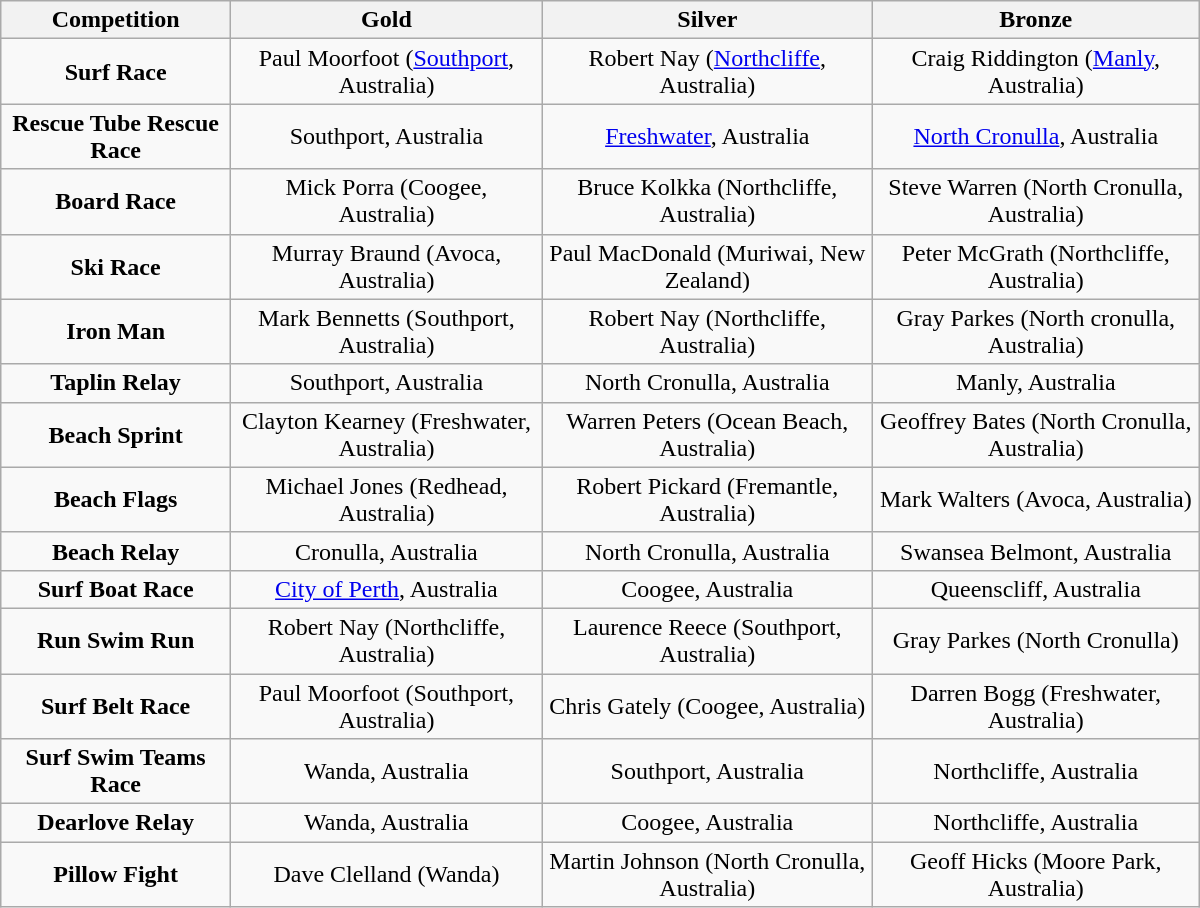<table class="wikitable" style="text-align: center; width:800px;">
<tr>
<th>Competition</th>
<th> Gold</th>
<th> Silver</th>
<th> Bronze</th>
</tr>
<tr>
<td><strong>Surf Race</strong></td>
<td>Paul Moorfoot (<a href='#'>Southport</a>, Australia)</td>
<td>Robert Nay (<a href='#'>Northcliffe</a>, Australia)</td>
<td>Craig Riddington (<a href='#'>Manly</a>, Australia)</td>
</tr>
<tr>
<td><strong>Rescue Tube Rescue Race</strong></td>
<td>Southport, Australia</td>
<td><a href='#'>Freshwater</a>, Australia</td>
<td><a href='#'>North Cronulla</a>, Australia</td>
</tr>
<tr>
<td><strong>Board Race</strong></td>
<td>Mick Porra (Coogee, Australia)</td>
<td>Bruce Kolkka (Northcliffe, Australia)</td>
<td>Steve Warren (North Cronulla, Australia)</td>
</tr>
<tr>
<td><strong>Ski Race</strong></td>
<td>Murray Braund (Avoca, Australia)</td>
<td>Paul MacDonald (Muriwai, New Zealand)</td>
<td>Peter McGrath (Northcliffe, Australia)</td>
</tr>
<tr>
<td><strong>Iron Man</strong></td>
<td>Mark Bennetts (Southport, Australia)</td>
<td>Robert Nay (Northcliffe, Australia)</td>
<td>Gray Parkes (North cronulla, Australia)</td>
</tr>
<tr>
<td><strong>Taplin Relay</strong></td>
<td>Southport, Australia</td>
<td>North Cronulla, Australia</td>
<td>Manly, Australia</td>
</tr>
<tr>
<td><strong>Beach Sprint</strong></td>
<td>Clayton Kearney (Freshwater, Australia)</td>
<td>Warren Peters (Ocean Beach, Australia)</td>
<td>Geoffrey Bates (North Cronulla, Australia)</td>
</tr>
<tr>
<td><strong>Beach Flags</strong></td>
<td>Michael Jones (Redhead, Australia)</td>
<td>Robert Pickard (Fremantle, Australia)</td>
<td>Mark Walters (Avoca, Australia)</td>
</tr>
<tr>
<td><strong>Beach Relay</strong></td>
<td>Cronulla, Australia</td>
<td>North Cronulla, Australia</td>
<td>Swansea Belmont, Australia</td>
</tr>
<tr>
<td><strong>Surf Boat Race</strong></td>
<td><a href='#'>City of Perth</a>, Australia</td>
<td>Coogee, Australia</td>
<td>Queenscliff, Australia</td>
</tr>
<tr>
<td><strong>Run Swim Run</strong></td>
<td>Robert Nay (Northcliffe, Australia)</td>
<td>Laurence Reece (Southport, Australia)</td>
<td>Gray Parkes (North Cronulla)</td>
</tr>
<tr>
<td><strong>Surf Belt Race</strong></td>
<td>Paul Moorfoot (Southport, Australia)</td>
<td>Chris Gately (Coogee, Australia)</td>
<td>Darren Bogg (Freshwater, Australia)</td>
</tr>
<tr>
<td><strong>Surf Swim Teams Race</strong></td>
<td>Wanda, Australia</td>
<td>Southport, Australia</td>
<td>Northcliffe, Australia</td>
</tr>
<tr>
<td><strong>Dearlove Relay</strong></td>
<td>Wanda, Australia</td>
<td>Coogee, Australia</td>
<td>Northcliffe, Australia</td>
</tr>
<tr>
<td><strong>Pillow Fight</strong></td>
<td>Dave Clelland (Wanda)</td>
<td>Martin Johnson (North Cronulla, Australia)</td>
<td>Geoff Hicks (Moore Park, Australia)</td>
</tr>
</table>
